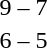<table style="text-align:center">
<tr>
<th width=200></th>
<th width=100></th>
<th width=200></th>
</tr>
<tr>
<td align=right><strong></strong></td>
<td>9 – 7</td>
<td align=left></td>
</tr>
<tr>
<td align=right><strong></strong></td>
<td>6 – 5</td>
<td align=left></td>
</tr>
</table>
